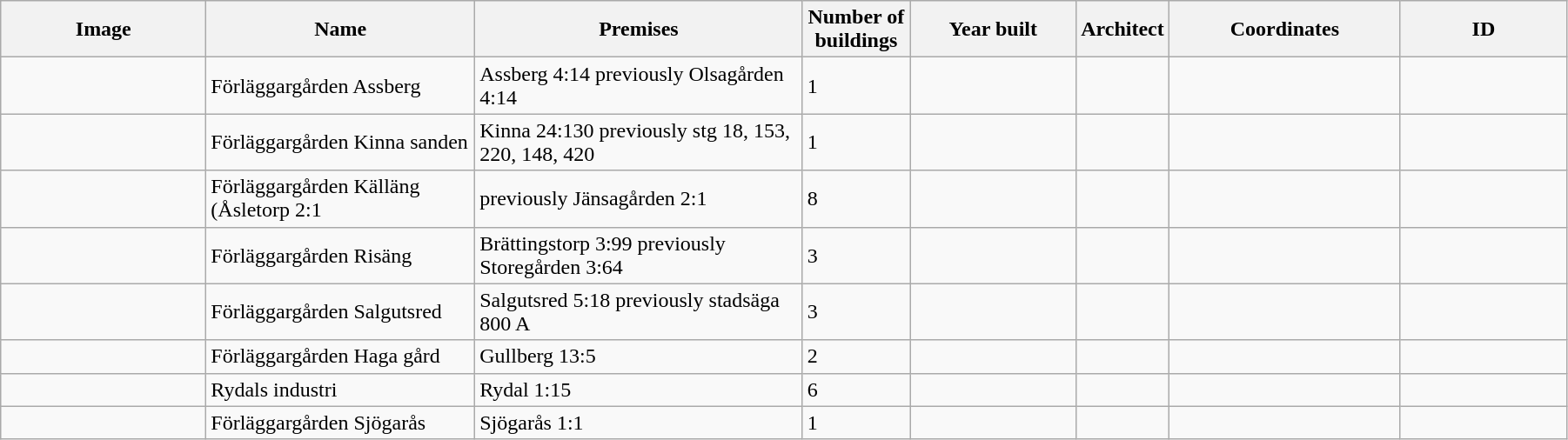<table class="wikitable" width="95%">
<tr>
<th width="150">Image</th>
<th>Name</th>
<th>Premises</th>
<th width="75">Number of<br>buildings</th>
<th width="120">Year built</th>
<th>Architect</th>
<th width="170">Coordinates</th>
<th width="120">ID</th>
</tr>
<tr>
<td></td>
<td>Förläggargården Assberg</td>
<td>Assberg 4:14 previously Olsagården 4:14</td>
<td>1</td>
<td></td>
<td></td>
<td></td>
<td></td>
</tr>
<tr>
<td></td>
<td>Förläggargården Kinna sanden</td>
<td>Kinna 24:130 previously stg 18, 153, 220, 148, 420</td>
<td>1</td>
<td></td>
<td></td>
<td></td>
<td></td>
</tr>
<tr>
<td></td>
<td>Förläggargården Källäng (Åsletorp 2:1</td>
<td>previously Jänsagården 2:1</td>
<td>8</td>
<td></td>
<td></td>
<td></td>
<td></td>
</tr>
<tr>
<td></td>
<td>Förläggargården Risäng</td>
<td>Brättingstorp 3:99 previously Storegården 3:64</td>
<td>3</td>
<td></td>
<td></td>
<td></td>
<td></td>
</tr>
<tr>
<td></td>
<td>Förläggargården Salgutsred</td>
<td>Salgutsred 5:18 previously stadsäga 800 A</td>
<td>3</td>
<td></td>
<td></td>
<td></td>
<td></td>
</tr>
<tr>
<td></td>
<td>Förläggargården Haga gård</td>
<td>Gullberg 13:5</td>
<td>2</td>
<td></td>
<td></td>
<td></td>
<td></td>
</tr>
<tr>
<td></td>
<td Rydals museum>Rydals industri</td>
<td>Rydal 1:15</td>
<td>6</td>
<td></td>
<td></td>
<td></td>
<td></td>
</tr>
<tr>
<td></td>
<td>Förläggargården Sjögarås</td>
<td>Sjögarås 1:1</td>
<td>1</td>
<td></td>
<td></td>
<td></td>
<td></td>
</tr>
</table>
